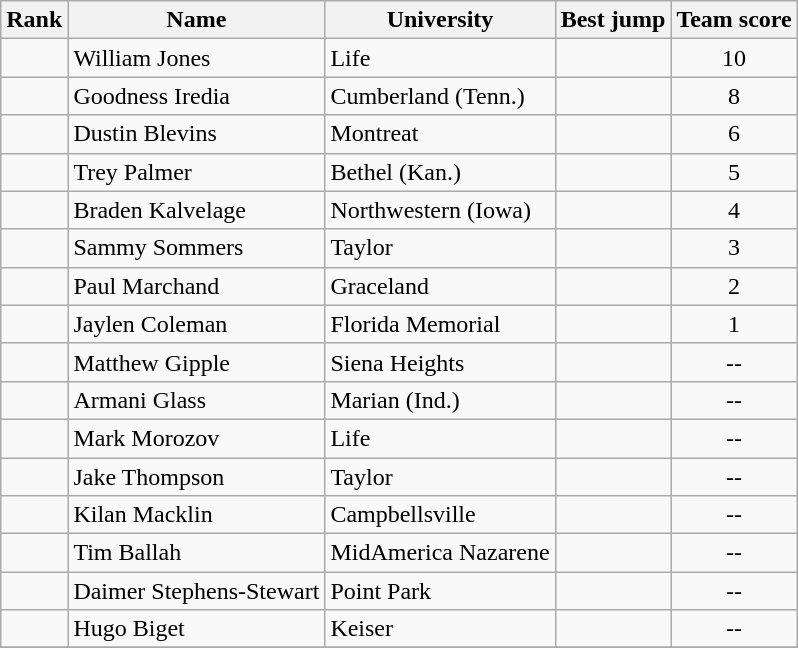<table class="wikitable sortable" style="text-align:center">
<tr>
<th>Rank</th>
<th>Name</th>
<th>University</th>
<th>Best jump</th>
<th>Team score</th>
</tr>
<tr>
<td></td>
<td align=left>William Jones</td>
<td align="left">Life</td>
<td><strong></strong></td>
<td>10</td>
</tr>
<tr>
<td></td>
<td align=left>Goodness Iredia</td>
<td align="left">Cumberland (Tenn.)</td>
<td><strong></strong></td>
<td>8</td>
</tr>
<tr>
<td></td>
<td align=left>Dustin Blevins</td>
<td align="left">Montreat</td>
<td><strong></strong></td>
<td>6</td>
</tr>
<tr>
<td></td>
<td align=left>Trey Palmer</td>
<td align="left">Bethel (Kan.)</td>
<td><strong></strong></td>
<td>5</td>
</tr>
<tr>
<td></td>
<td align=left>Braden Kalvelage</td>
<td align="left">Northwestern (Iowa)</td>
<td><strong></strong></td>
<td>4</td>
</tr>
<tr>
<td></td>
<td align=left>Sammy Sommers</td>
<td align="left">Taylor</td>
<td><strong></strong></td>
<td>3</td>
</tr>
<tr>
<td></td>
<td align=left>Paul Marchand</td>
<td align="left">Graceland</td>
<td><strong></strong></td>
<td>2</td>
</tr>
<tr>
<td></td>
<td align=left>Jaylen Coleman</td>
<td align="left">Florida Memorial</td>
<td><strong></strong></td>
<td>1</td>
</tr>
<tr>
<td></td>
<td align=left>Matthew Gipple</td>
<td align="left">Siena Heights</td>
<td><strong></strong></td>
<td>--</td>
</tr>
<tr>
<td></td>
<td align=left>Armani Glass</td>
<td align="left">Marian (Ind.)</td>
<td><strong></strong></td>
<td>--</td>
</tr>
<tr>
<td></td>
<td align=left>Mark Morozov</td>
<td align="left">Life</td>
<td><strong></strong></td>
<td>--</td>
</tr>
<tr>
<td></td>
<td align=left>Jake Thompson</td>
<td align="left">Taylor</td>
<td><strong></strong></td>
<td>--</td>
</tr>
<tr>
<td></td>
<td align=left>Kilan Macklin</td>
<td align="left">Campbellsville</td>
<td><strong></strong></td>
<td>--</td>
</tr>
<tr>
<td></td>
<td align=left>Tim Ballah</td>
<td align="left">MidAmerica Nazarene</td>
<td><strong></strong></td>
<td>--</td>
</tr>
<tr>
<td></td>
<td align=left>Daimer Stephens-Stewart</td>
<td align="left">Point Park</td>
<td><strong></strong></td>
<td>--</td>
</tr>
<tr>
<td></td>
<td align=left>Hugo Biget</td>
<td align="left">Keiser</td>
<td><strong></strong></td>
<td>--</td>
</tr>
<tr>
</tr>
</table>
